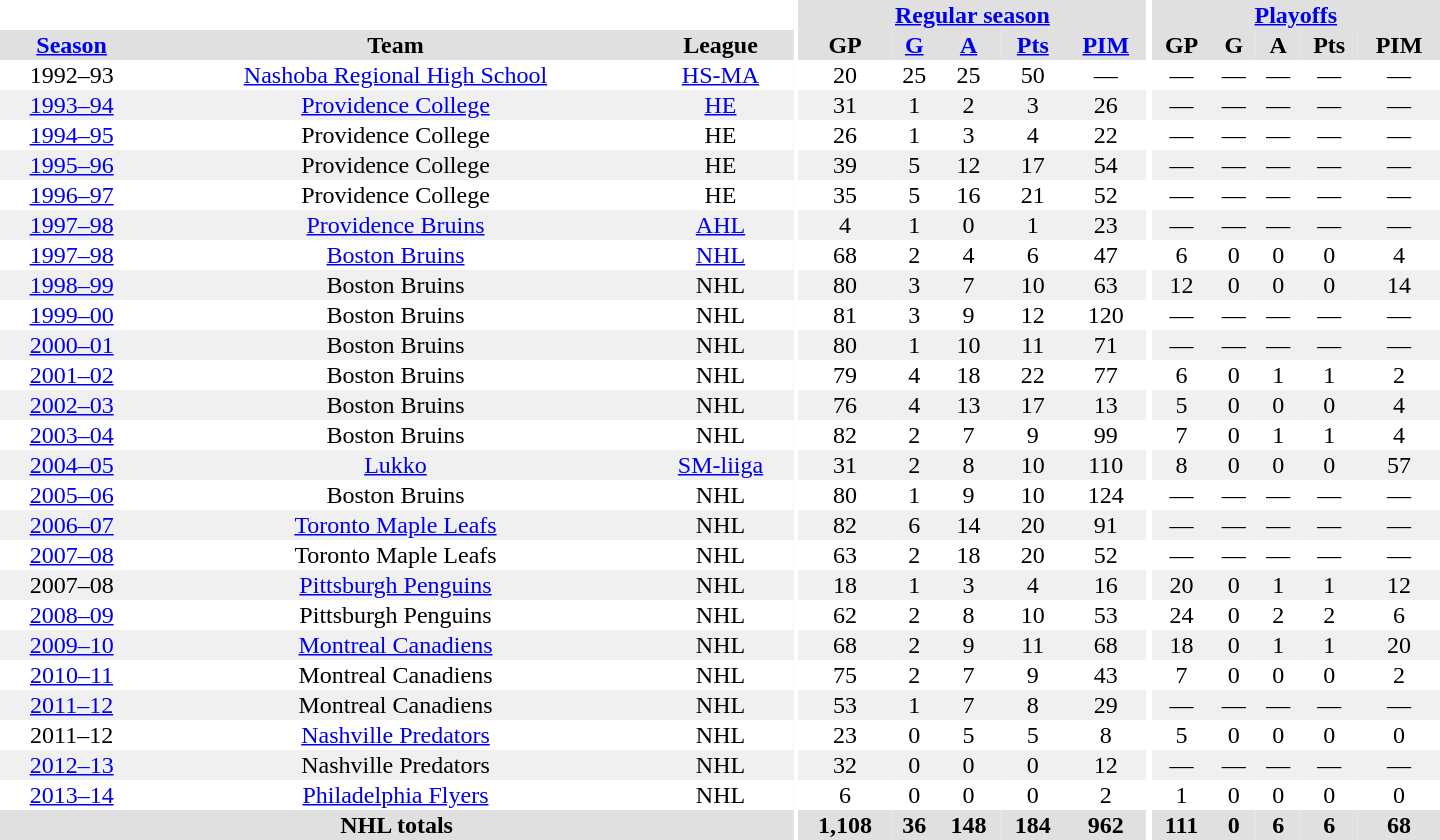<table border="0" cellpadding="1" cellspacing="0" style="text-align:center; width:60em">
<tr bgcolor="#e0e0e0">
<th colspan="3" bgcolor="#ffffff"></th>
<th rowspan="100" bgcolor="#ffffff"></th>
<th colspan="5"><a href='#'>Regular season</a></th>
<th rowspan="100" bgcolor="#ffffff"></th>
<th colspan="5"><a href='#'>Playoffs</a></th>
</tr>
<tr bgcolor="#e0e0e0">
<th><a href='#'>Season</a></th>
<th>Team</th>
<th>League</th>
<th>GP</th>
<th><a href='#'>G</a></th>
<th><a href='#'>A</a></th>
<th><a href='#'>Pts</a></th>
<th><a href='#'>PIM</a></th>
<th>GP</th>
<th>G</th>
<th>A</th>
<th>Pts</th>
<th>PIM</th>
</tr>
<tr>
<td>1992–93</td>
<td><a href='#'>Nashoba Regional High School</a></td>
<td><a href='#'>HS-MA</a></td>
<td>20</td>
<td>25</td>
<td>25</td>
<td>50</td>
<td>—</td>
<td>—</td>
<td>—</td>
<td>—</td>
<td>—</td>
<td>—</td>
</tr>
<tr bgcolor="#f0f0f0">
<td><a href='#'>1993–94</a></td>
<td><a href='#'>Providence College</a></td>
<td><a href='#'>HE</a></td>
<td>31</td>
<td>1</td>
<td>2</td>
<td>3</td>
<td>26</td>
<td>—</td>
<td>—</td>
<td>—</td>
<td>—</td>
<td>—</td>
</tr>
<tr>
<td><a href='#'>1994–95</a></td>
<td>Providence College</td>
<td>HE</td>
<td>26</td>
<td>1</td>
<td>3</td>
<td>4</td>
<td>22</td>
<td>—</td>
<td>—</td>
<td>—</td>
<td>—</td>
<td>—</td>
</tr>
<tr bgcolor="#f0f0f0">
<td><a href='#'>1995–96</a></td>
<td>Providence College</td>
<td>HE</td>
<td>39</td>
<td>5</td>
<td>12</td>
<td>17</td>
<td>54</td>
<td>—</td>
<td>—</td>
<td>—</td>
<td>—</td>
<td>—</td>
</tr>
<tr>
<td><a href='#'>1996–97</a></td>
<td>Providence College</td>
<td>HE</td>
<td>35</td>
<td>5</td>
<td>16</td>
<td>21</td>
<td>52</td>
<td>—</td>
<td>—</td>
<td>—</td>
<td>—</td>
<td>—</td>
</tr>
<tr bgcolor="#f0f0f0">
<td><a href='#'>1997–98</a></td>
<td><a href='#'>Providence Bruins</a></td>
<td><a href='#'>AHL</a></td>
<td>4</td>
<td>1</td>
<td>0</td>
<td>1</td>
<td>23</td>
<td>—</td>
<td>—</td>
<td>—</td>
<td>—</td>
<td>—</td>
</tr>
<tr>
<td><a href='#'>1997–98</a></td>
<td><a href='#'>Boston Bruins</a></td>
<td><a href='#'>NHL</a></td>
<td>68</td>
<td>2</td>
<td>4</td>
<td>6</td>
<td>47</td>
<td>6</td>
<td>0</td>
<td>0</td>
<td>0</td>
<td>4</td>
</tr>
<tr bgcolor="#f0f0f0">
<td><a href='#'>1998–99</a></td>
<td>Boston Bruins</td>
<td>NHL</td>
<td>80</td>
<td>3</td>
<td>7</td>
<td>10</td>
<td>63</td>
<td>12</td>
<td>0</td>
<td>0</td>
<td>0</td>
<td>14</td>
</tr>
<tr>
<td><a href='#'>1999–00</a></td>
<td>Boston Bruins</td>
<td>NHL</td>
<td>81</td>
<td>3</td>
<td>9</td>
<td>12</td>
<td>120</td>
<td>—</td>
<td>—</td>
<td>—</td>
<td>—</td>
<td>—</td>
</tr>
<tr bgcolor="#f0f0f0">
<td><a href='#'>2000–01</a></td>
<td>Boston Bruins</td>
<td>NHL</td>
<td>80</td>
<td>1</td>
<td>10</td>
<td>11</td>
<td>71</td>
<td>—</td>
<td>—</td>
<td>—</td>
<td>—</td>
<td>—</td>
</tr>
<tr>
<td><a href='#'>2001–02</a></td>
<td>Boston Bruins</td>
<td>NHL</td>
<td>79</td>
<td>4</td>
<td>18</td>
<td>22</td>
<td>77</td>
<td>6</td>
<td>0</td>
<td>1</td>
<td>1</td>
<td>2</td>
</tr>
<tr bgcolor="#f0f0f0">
<td><a href='#'>2002–03</a></td>
<td>Boston Bruins</td>
<td>NHL</td>
<td>76</td>
<td>4</td>
<td>13</td>
<td>17</td>
<td>13</td>
<td>5</td>
<td>0</td>
<td>0</td>
<td>0</td>
<td>4</td>
</tr>
<tr>
<td><a href='#'>2003–04</a></td>
<td>Boston Bruins</td>
<td>NHL</td>
<td>82</td>
<td>2</td>
<td>7</td>
<td>9</td>
<td>99</td>
<td>7</td>
<td>0</td>
<td>1</td>
<td>1</td>
<td>4</td>
</tr>
<tr bgcolor="#f0f0f0">
<td><a href='#'>2004–05</a></td>
<td><a href='#'>Lukko</a></td>
<td><a href='#'>SM-liiga</a></td>
<td>31</td>
<td>2</td>
<td>8</td>
<td>10</td>
<td>110</td>
<td>8</td>
<td>0</td>
<td>0</td>
<td>0</td>
<td>57</td>
</tr>
<tr>
<td><a href='#'>2005–06</a></td>
<td>Boston Bruins</td>
<td>NHL</td>
<td>80</td>
<td>1</td>
<td>9</td>
<td>10</td>
<td>124</td>
<td>—</td>
<td>—</td>
<td>—</td>
<td>—</td>
<td>—</td>
</tr>
<tr bgcolor="#f0f0f0">
<td><a href='#'>2006–07</a></td>
<td><a href='#'>Toronto Maple Leafs</a></td>
<td>NHL</td>
<td>82</td>
<td>6</td>
<td>14</td>
<td>20</td>
<td>91</td>
<td>—</td>
<td>—</td>
<td>—</td>
<td>—</td>
<td>—</td>
</tr>
<tr>
<td><a href='#'>2007–08</a></td>
<td>Toronto Maple Leafs</td>
<td>NHL</td>
<td>63</td>
<td>2</td>
<td>18</td>
<td>20</td>
<td>52</td>
<td>—</td>
<td>—</td>
<td>—</td>
<td>—</td>
<td>—</td>
</tr>
<tr bgcolor="#f0f0f0">
<td>2007–08</td>
<td><a href='#'>Pittsburgh Penguins</a></td>
<td>NHL</td>
<td>18</td>
<td>1</td>
<td>3</td>
<td>4</td>
<td>16</td>
<td>20</td>
<td>0</td>
<td>1</td>
<td>1</td>
<td>12</td>
</tr>
<tr>
<td><a href='#'>2008–09</a></td>
<td>Pittsburgh Penguins</td>
<td>NHL</td>
<td>62</td>
<td>2</td>
<td>8</td>
<td>10</td>
<td>53</td>
<td>24</td>
<td>0</td>
<td>2</td>
<td>2</td>
<td>6</td>
</tr>
<tr bgcolor="#f0f0f0">
<td><a href='#'>2009–10</a></td>
<td><a href='#'>Montreal Canadiens</a></td>
<td>NHL</td>
<td>68</td>
<td>2</td>
<td>9</td>
<td>11</td>
<td>68</td>
<td>18</td>
<td>0</td>
<td>1</td>
<td>1</td>
<td>20</td>
</tr>
<tr>
<td><a href='#'>2010–11</a></td>
<td>Montreal Canadiens</td>
<td>NHL</td>
<td>75</td>
<td>2</td>
<td>7</td>
<td>9</td>
<td>43</td>
<td>7</td>
<td>0</td>
<td>0</td>
<td>0</td>
<td>2</td>
</tr>
<tr bgcolor="#f0f0f0">
<td><a href='#'>2011–12</a></td>
<td>Montreal Canadiens</td>
<td>NHL</td>
<td>53</td>
<td>1</td>
<td>7</td>
<td>8</td>
<td>29</td>
<td>—</td>
<td>—</td>
<td>—</td>
<td>—</td>
<td>—</td>
</tr>
<tr>
<td>2011–12</td>
<td><a href='#'>Nashville Predators</a></td>
<td>NHL</td>
<td>23</td>
<td>0</td>
<td>5</td>
<td>5</td>
<td>8</td>
<td>5</td>
<td>0</td>
<td>0</td>
<td>0</td>
<td>0</td>
</tr>
<tr bgcolor="#f0f0f0">
<td><a href='#'>2012–13</a></td>
<td>Nashville Predators</td>
<td>NHL</td>
<td>32</td>
<td>0</td>
<td>0</td>
<td>0</td>
<td>12</td>
<td>—</td>
<td>—</td>
<td>—</td>
<td>—</td>
<td>—</td>
</tr>
<tr>
<td><a href='#'>2013–14</a></td>
<td><a href='#'>Philadelphia Flyers</a></td>
<td>NHL</td>
<td>6</td>
<td>0</td>
<td>0</td>
<td>0</td>
<td>2</td>
<td>1</td>
<td>0</td>
<td>0</td>
<td>0</td>
<td>0</td>
</tr>
<tr bgcolor="#e0e0e0">
<th colspan="3">NHL totals</th>
<th>1,108</th>
<th>36</th>
<th>148</th>
<th>184</th>
<th>962</th>
<th>111</th>
<th>0</th>
<th>6</th>
<th>6</th>
<th>68</th>
</tr>
</table>
